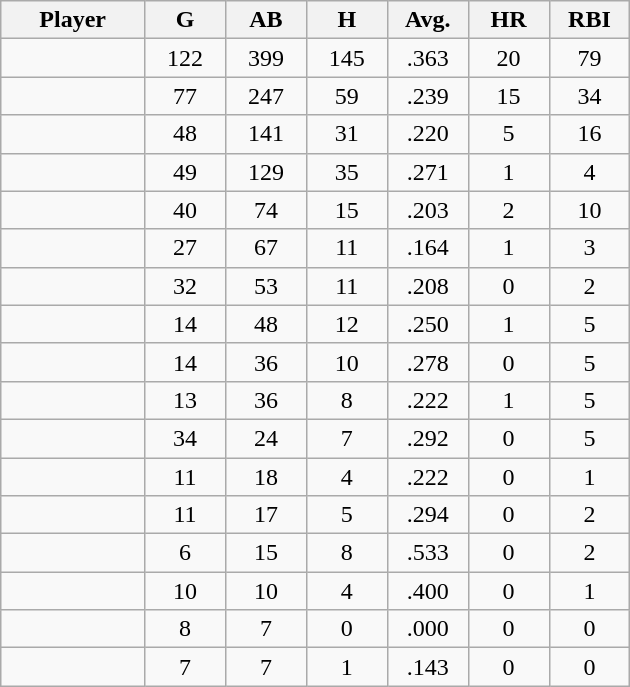<table class="wikitable sortable">
<tr>
<th bgcolor="#DDDDFF" width="16%">Player</th>
<th bgcolor="#DDDDFF" width="9%">G</th>
<th bgcolor="#DDDDFF" width="9%">AB</th>
<th bgcolor="#DDDDFF" width="9%">H</th>
<th bgcolor="#DDDDFF" width="9%">Avg.</th>
<th bgcolor="#DDDDFF" width="9%">HR</th>
<th bgcolor="#DDDDFF" width="9%">RBI</th>
</tr>
<tr align="center">
<td></td>
<td>122</td>
<td>399</td>
<td>145</td>
<td>.363</td>
<td>20</td>
<td>79</td>
</tr>
<tr align="center">
<td></td>
<td>77</td>
<td>247</td>
<td>59</td>
<td>.239</td>
<td>15</td>
<td>34</td>
</tr>
<tr align="center">
<td></td>
<td>48</td>
<td>141</td>
<td>31</td>
<td>.220</td>
<td>5</td>
<td>16</td>
</tr>
<tr align="center">
<td></td>
<td>49</td>
<td>129</td>
<td>35</td>
<td>.271</td>
<td>1</td>
<td>4</td>
</tr>
<tr align="center">
<td></td>
<td>40</td>
<td>74</td>
<td>15</td>
<td>.203</td>
<td>2</td>
<td>10</td>
</tr>
<tr align="center">
<td></td>
<td>27</td>
<td>67</td>
<td>11</td>
<td>.164</td>
<td>1</td>
<td>3</td>
</tr>
<tr align="center">
<td></td>
<td>32</td>
<td>53</td>
<td>11</td>
<td>.208</td>
<td>0</td>
<td>2</td>
</tr>
<tr align="center">
<td></td>
<td>14</td>
<td>48</td>
<td>12</td>
<td>.250</td>
<td>1</td>
<td>5</td>
</tr>
<tr align="center">
<td></td>
<td>14</td>
<td>36</td>
<td>10</td>
<td>.278</td>
<td>0</td>
<td>5</td>
</tr>
<tr align="center">
<td></td>
<td>13</td>
<td>36</td>
<td>8</td>
<td>.222</td>
<td>1</td>
<td>5</td>
</tr>
<tr align="center">
<td></td>
<td>34</td>
<td>24</td>
<td>7</td>
<td>.292</td>
<td>0</td>
<td>5</td>
</tr>
<tr align="center">
<td></td>
<td>11</td>
<td>18</td>
<td>4</td>
<td>.222</td>
<td>0</td>
<td>1</td>
</tr>
<tr align="center">
<td></td>
<td>11</td>
<td>17</td>
<td>5</td>
<td>.294</td>
<td>0</td>
<td>2</td>
</tr>
<tr align="center">
<td></td>
<td>6</td>
<td>15</td>
<td>8</td>
<td>.533</td>
<td>0</td>
<td>2</td>
</tr>
<tr align="center">
<td></td>
<td>10</td>
<td>10</td>
<td>4</td>
<td>.400</td>
<td>0</td>
<td>1</td>
</tr>
<tr align="center">
<td></td>
<td>8</td>
<td>7</td>
<td>0</td>
<td>.000</td>
<td>0</td>
<td>0</td>
</tr>
<tr align="center">
<td></td>
<td>7</td>
<td>7</td>
<td>1</td>
<td>.143</td>
<td>0</td>
<td>0</td>
</tr>
</table>
